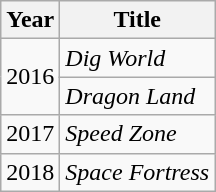<table class="wikitable">
<tr>
<th>Year</th>
<th>Title</th>
</tr>
<tr>
<td rowspan="2">2016</td>
<td><em>Dig World</em></td>
</tr>
<tr>
<td><em>Dragon Land</em></td>
</tr>
<tr>
<td rowspan="1">2017</td>
<td><em>Speed Zone</em></td>
</tr>
<tr>
<td>2018</td>
<td><em>Space Fortress</em></td>
</tr>
</table>
